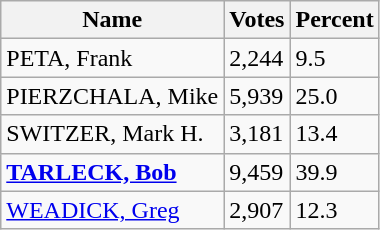<table class="wikitable sortable">
<tr>
<th>Name</th>
<th>Votes</th>
<th>Percent</th>
</tr>
<tr>
<td>PETA, Frank</td>
<td>2,244</td>
<td>9.5</td>
</tr>
<tr>
<td>PIERZCHALA, Mike</td>
<td>5,939</td>
<td>25.0</td>
</tr>
<tr>
<td>SWITZER, Mark H.</td>
<td>3,181</td>
<td>13.4</td>
</tr>
<tr>
<td><strong><a href='#'>TARLECK, Bob</a></strong></td>
<td>9,459</td>
<td>39.9</td>
</tr>
<tr>
<td><a href='#'>WEADICK, Greg</a></td>
<td>2,907</td>
<td>12.3</td>
</tr>
</table>
